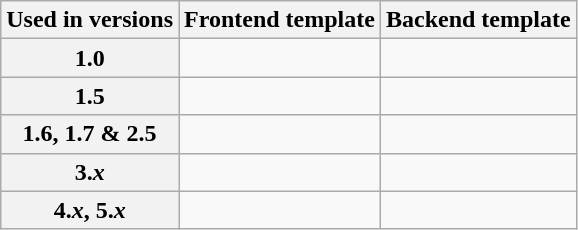<table class="wikitable">
<tr>
<th scope="col">Used in versions</th>
<th scope="col">Frontend template</th>
<th scope="col">Backend template</th>
</tr>
<tr>
<th scope="col">1.0</th>
<td><br></td>
<td><br></td>
</tr>
<tr>
<th scope="col">1.5</th>
<td><br></td>
<td><br></td>
</tr>
<tr>
<th scope="col">1.6, 1.7 & 2.5</th>
<td><br></td>
<td><br></td>
</tr>
<tr>
<th scope="col">3.<em>x</em></th>
<td><br></td>
<td><br></td>
</tr>
<tr>
<th scope="col">4.<em>x</em>, 5.<em>x</em></th>
<td><br></td>
<td><br></td>
</tr>
</table>
